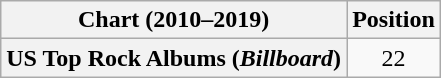<table class="wikitable plainrowheaders" style="text-align:center">
<tr>
<th scope="col">Chart (2010–2019)</th>
<th scope="col">Position</th>
</tr>
<tr>
<th scope="row">US Top Rock Albums (<em>Billboard</em>)</th>
<td>22</td>
</tr>
</table>
